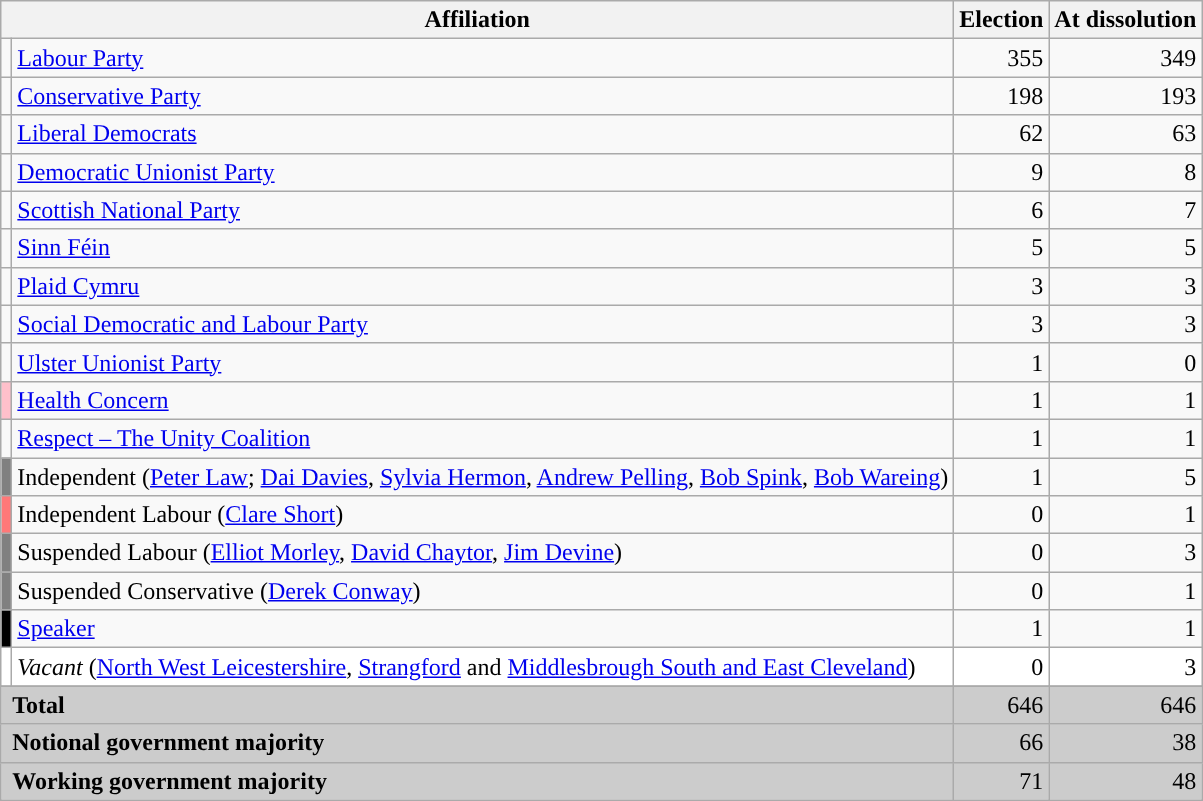<table class="wikitable">
<tr>
<th colspan="2">Affiliation</th>
<th>Election</th>
<th>At dissolution</th>
</tr>
<tr>
<td style="color:inherit;background:"></td>
<td><a href='#'>Labour Party</a></td>
<td align="right">355</td>
<td align="right">349</td>
</tr>
<tr>
<td style="color:inherit;background:"></td>
<td><a href='#'>Conservative Party</a></td>
<td align="right">198</td>
<td align="right">193</td>
</tr>
<tr>
<td style="color:inherit;background:"></td>
<td><a href='#'>Liberal Democrats</a></td>
<td align="right">62</td>
<td align="right">63</td>
</tr>
<tr>
<td style="color:inherit;background:"></td>
<td><a href='#'>Democratic Unionist Party</a></td>
<td align="right">9</td>
<td align="right">8</td>
</tr>
<tr>
<td style="color:inherit;background:"></td>
<td><a href='#'>Scottish National Party</a></td>
<td align="right">6</td>
<td align="right">7</td>
</tr>
<tr>
<td style="color:inherit;background:"></td>
<td><a href='#'>Sinn Féin</a></td>
<td align="right">5</td>
<td align="right">5</td>
</tr>
<tr>
<td style="color:inherit;background:"></td>
<td><a href='#'>Plaid Cymru</a></td>
<td align="right">3</td>
<td align="right">3</td>
</tr>
<tr>
<td style="color:inherit;background:"></td>
<td><a href='#'>Social Democratic and Labour Party</a></td>
<td align="right">3</td>
<td align="right">3</td>
</tr>
<tr>
<td style="color:inherit;background:"></td>
<td><a href='#'>Ulster Unionist Party</a></td>
<td align="right">1</td>
<td align="right">0</td>
</tr>
<tr>
<td style="color:inherit;background:#FFC0CB"></td>
<td><a href='#'>Health Concern</a></td>
<td align="right">1</td>
<td align="right">1</td>
</tr>
<tr>
<td style="color:inherit;background:"></td>
<td><a href='#'>Respect – The Unity Coalition</a></td>
<td align="right">1</td>
<td align="right">1</td>
</tr>
<tr>
<td bgcolor="grey"></td>
<td>Independent (<a href='#'>Peter Law</a>; <a href='#'>Dai Davies</a>, <a href='#'>Sylvia Hermon</a>, <a href='#'>Andrew Pelling</a>, <a href='#'>Bob Spink</a>, <a href='#'>Bob Wareing</a>)</td>
<td align="right">1</td>
<td align="right">5</td>
</tr>
<tr>
<td style="color:inherit;background:#FF7878"></td>
<td>Independent Labour (<a href='#'>Clare Short</a>) </td>
<td align="right">0</td>
<td align="right">1</td>
</tr>
<tr>
<td bgcolor="grey"></td>
<td>Suspended Labour (<a href='#'>Elliot Morley</a>, <a href='#'>David Chaytor</a>, <a href='#'>Jim Devine</a>)</td>
<td align="right">0</td>
<td align="right">3</td>
</tr>
<tr>
<td bgcolor="grey"></td>
<td>Suspended Conservative (<a href='#'>Derek Conway</a>)</td>
<td align="right">0</td>
<td align="right">1</td>
</tr>
<tr>
<td bgcolor="black"></td>
<td><a href='#'>Speaker</a></td>
<td align="right">1</td>
<td align="right">1</td>
</tr>
<tr bgcolor="white">
<td bgcolor="white"></td>
<td><em>Vacant</em> (<a href='#'>North West Leicestershire</a>, <a href='#'>Strangford</a> and <a href='#'>Middlesbrough South and East Cleveland</a>)</td>
<td align="right">0</td>
<td align="right">3</td>
</tr>
<tr bgcolor="CCCCCC"  |- bgcolor="CCCCCC">
</tr>
<tr bgcolor="CCCCCC">
<td colspan="2" rowspan="1"> <strong>Total</strong></td>
<td align="right">646</td>
<td align="right">646</td>
</tr>
<tr bgcolor="CCCCCC">
<td colspan="2" rowspan="1"> <strong>Notional government majority</strong></td>
<td align="right">66</td>
<td align="right">38</td>
</tr>
<tr bgcolor="CCCCCC">
<td colspan="2" rowspan="1"> <strong>Working government majority</strong></td>
<td align="right">71</td>
<td align="right">48</td>
</tr>
</table>
